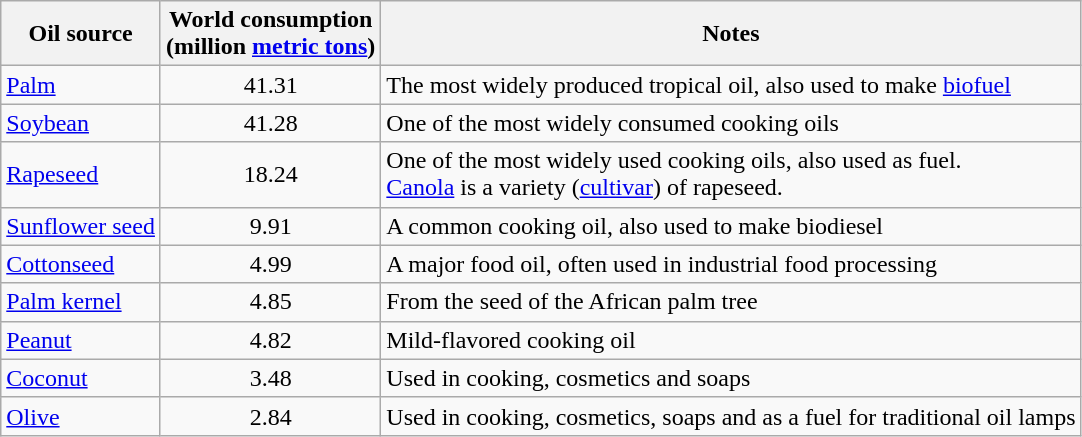<table class="sortable wikitable">
<tr>
<th>Oil source</th>
<th>World consumption<br>(million <a href='#'>metric tons</a>)</th>
<th>Notes</th>
</tr>
<tr>
<td><a href='#'>Palm</a></td>
<td align="center">41.31</td>
<td>The most widely produced tropical oil, also used to make <a href='#'>biofuel</a></td>
</tr>
<tr>
<td><a href='#'>Soybean</a></td>
<td align="center">41.28</td>
<td>One of the most widely consumed cooking oils</td>
</tr>
<tr>
<td><a href='#'>Rapeseed</a></td>
<td align="center">18.24</td>
<td>One of the most widely used cooking oils, also used as fuel.<br><a href='#'>Canola</a> is a variety (<a href='#'>cultivar</a>) of rapeseed.</td>
</tr>
<tr>
<td><a href='#'>Sunflower seed</a></td>
<td align="center">9.91</td>
<td>A common cooking oil, also used to make biodiesel</td>
</tr>
<tr>
<td><a href='#'>Cottonseed</a></td>
<td align="center">4.99</td>
<td>A major food oil, often used in industrial food processing</td>
</tr>
<tr>
<td><a href='#'>Palm kernel</a></td>
<td align="center">4.85</td>
<td>From the seed of the African palm tree</td>
</tr>
<tr>
<td><a href='#'>Peanut</a></td>
<td align="center">4.82</td>
<td>Mild-flavored cooking oil</td>
</tr>
<tr>
<td><a href='#'>Coconut</a></td>
<td align="center">3.48</td>
<td>Used in cooking, cosmetics and soaps</td>
</tr>
<tr>
<td><a href='#'>Olive</a></td>
<td align="center">2.84</td>
<td>Used in cooking, cosmetics, soaps and as a fuel for traditional oil lamps</td>
</tr>
</table>
